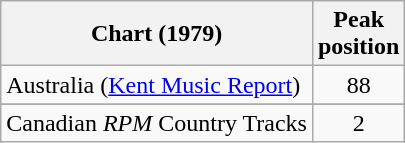<table class="wikitable sortable">
<tr>
<th align="left">Chart (1979)</th>
<th align="center">Peak<br>position</th>
</tr>
<tr>
<td>Australia (<a href='#'>Kent Music Report</a>)</td>
<td align="center">88</td>
</tr>
<tr>
</tr>
<tr>
<td align="left">Canadian <em>RPM</em> Country Tracks</td>
<td align="center">2</td>
</tr>
</table>
